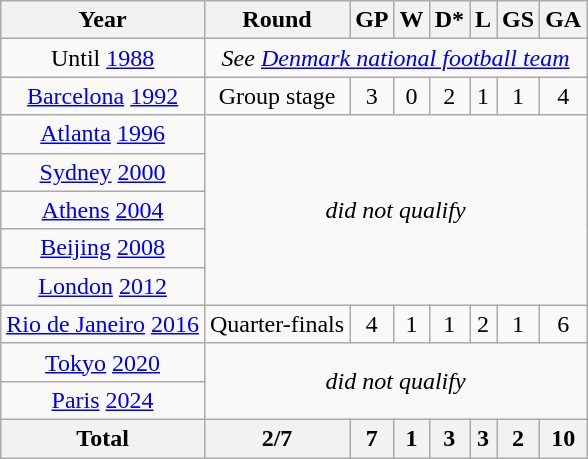<table class="wikitable" style="text-align: center;">
<tr>
<th>Year</th>
<th>Round</th>
<th>GP</th>
<th>W</th>
<th>D*</th>
<th>L</th>
<th>GS</th>
<th>GA</th>
</tr>
<tr>
<td>Until <a href='#'>1988</a></td>
<td colspan=7><em>See <a href='#'>Denmark national football team</a></em></td>
</tr>
<tr>
<td> <a href='#'>Barcelona</a> <a href='#'>1992</a></td>
<td>Group stage</td>
<td>3</td>
<td>0</td>
<td>2</td>
<td>1</td>
<td>1</td>
<td>4</td>
</tr>
<tr>
<td> <a href='#'>Atlanta</a> <a href='#'>1996</a></td>
<td colspan=7 rowspan=5><em>did not qualify</em></td>
</tr>
<tr>
<td> <a href='#'>Sydney</a> <a href='#'>2000</a></td>
</tr>
<tr>
<td> <a href='#'>Athens</a> <a href='#'>2004</a></td>
</tr>
<tr>
<td> <a href='#'>Beijing</a> <a href='#'>2008</a></td>
</tr>
<tr>
<td> <a href='#'>London</a> <a href='#'>2012</a></td>
</tr>
<tr>
<td> <a href='#'>Rio de Janeiro</a> <a href='#'>2016</a></td>
<td>Quarter-finals</td>
<td>4</td>
<td>1</td>
<td>1</td>
<td>2</td>
<td>1</td>
<td>6</td>
</tr>
<tr>
<td> <a href='#'>Tokyo</a> <a href='#'>2020</a></td>
<td rowspan=2 colspan=7><em>did not qualify</em></td>
</tr>
<tr>
<td> <a href='#'>Paris</a> <a href='#'>2024</a></td>
</tr>
<tr>
<th>Total</th>
<th>2/7</th>
<th>7</th>
<th>1</th>
<th>3</th>
<th>3</th>
<th>2</th>
<th>10</th>
</tr>
</table>
